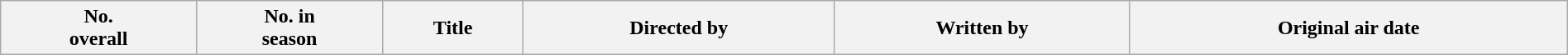<table class="wikitable plainrowheaders" style="width:100%; background:#fff;">
<tr>
<th style="background:#;">No.<br>overall</th>
<th style="background:#;">No. in<br>season</th>
<th style="background:#;">Title</th>
<th style="background:#;">Directed by</th>
<th style="background:#;">Written by</th>
<th style="background:#;">Original air date<br>


































































































































































































































</th>
</tr>
</table>
